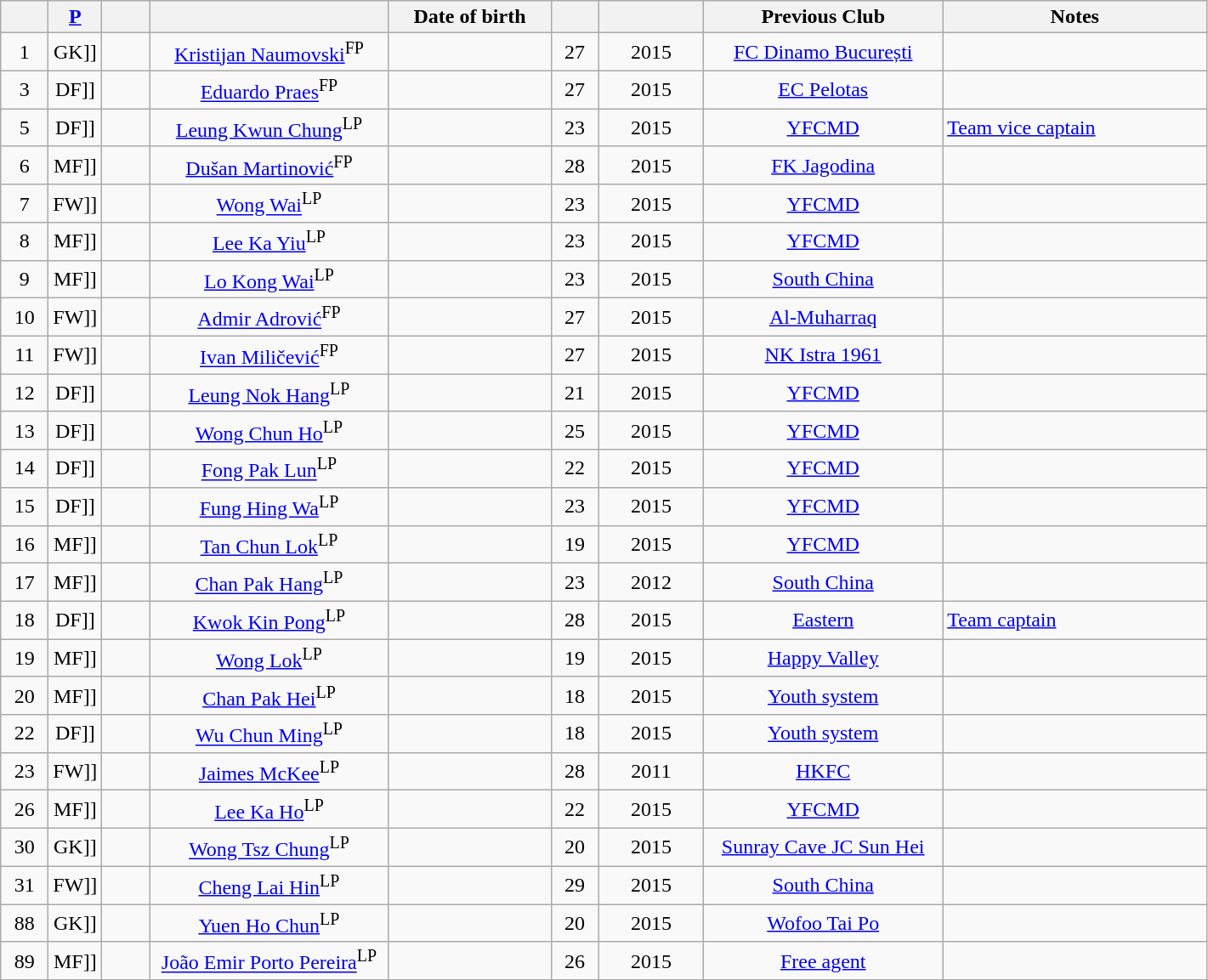<table class="wikitable sortable" style="text-align: center;">
<tr>
<th width=30></th>
<th width=30><a href='#'>P</a></th>
<th width=30></th>
<th width=180></th>
<th width=120>Date of birth</th>
<th width=30></th>
<th width=75></th>
<th width=180>Previous Club</th>
<th width=200>Notes</th>
</tr>
<tr>
<td>1</td>
<td [[>GK]]</td>
<td></td>
<td><a href='#'>Kristijan Naumovski</a><sup>FP</sup></td>
<td></td>
<td>27</td>
<td>2015</td>
<td> <a href='#'>FC Dinamo București</a></td>
<td></td>
</tr>
<tr>
<td>3</td>
<td [[>DF]]</td>
<td></td>
<td><a href='#'>Eduardo Praes</a><sup>FP</sup></td>
<td></td>
<td>27</td>
<td>2015</td>
<td> <a href='#'>EC Pelotas</a></td>
<td></td>
</tr>
<tr>
<td>5</td>
<td [[>DF]]</td>
<td></td>
<td><a href='#'>Leung Kwun Chung</a><sup>LP</sup></td>
<td></td>
<td>23</td>
<td>2015</td>
<td> <a href='#'>YFCMD</a></td>
<td align=left><a href='#'>Team vice captain</a></td>
</tr>
<tr>
<td>6</td>
<td [[>MF]]</td>
<td></td>
<td><a href='#'>Dušan Martinović</a><sup>FP</sup></td>
<td></td>
<td>28</td>
<td>2015</td>
<td> <a href='#'>FK Jagodina</a></td>
<td></td>
</tr>
<tr>
<td>7</td>
<td [[>FW]]</td>
<td></td>
<td><a href='#'>Wong Wai</a><sup>LP</sup></td>
<td></td>
<td>23</td>
<td>2015</td>
<td> <a href='#'>YFCMD</a></td>
<td></td>
</tr>
<tr>
<td>8</td>
<td [[>MF]]</td>
<td></td>
<td><a href='#'>Lee Ka Yiu</a><sup>LP</sup></td>
<td></td>
<td>23</td>
<td>2015</td>
<td> <a href='#'>YFCMD</a></td>
<td></td>
</tr>
<tr>
<td>9</td>
<td [[>MF]]</td>
<td></td>
<td><a href='#'>Lo Kong Wai</a><sup>LP</sup></td>
<td></td>
<td>23</td>
<td>2015</td>
<td> <a href='#'>South China</a></td>
<td></td>
</tr>
<tr>
<td>10</td>
<td [[>FW]]</td>
<td></td>
<td><a href='#'>Admir Adrović</a><sup>FP</sup></td>
<td></td>
<td>27</td>
<td>2015</td>
<td> <a href='#'>Al-Muharraq</a></td>
<td></td>
</tr>
<tr>
<td>11</td>
<td [[>FW]]</td>
<td></td>
<td><a href='#'>Ivan Miličević</a><sup>FP</sup></td>
<td></td>
<td>27</td>
<td>2015</td>
<td> <a href='#'>NK Istra 1961</a></td>
<td></td>
</tr>
<tr>
<td>12</td>
<td [[>DF]]</td>
<td></td>
<td><a href='#'>Leung Nok Hang</a><sup>LP</sup></td>
<td></td>
<td>21</td>
<td>2015</td>
<td> <a href='#'>YFCMD</a></td>
<td></td>
</tr>
<tr>
<td>13</td>
<td [[>DF]]</td>
<td></td>
<td><a href='#'>Wong Chun Ho</a><sup>LP</sup></td>
<td></td>
<td>25</td>
<td>2015</td>
<td> <a href='#'>YFCMD</a></td>
<td></td>
</tr>
<tr>
<td>14</td>
<td [[>DF]]</td>
<td></td>
<td><a href='#'>Fong Pak Lun</a><sup>LP</sup></td>
<td></td>
<td>22</td>
<td>2015</td>
<td> <a href='#'>YFCMD</a></td>
<td></td>
</tr>
<tr>
<td>15</td>
<td [[>DF]]</td>
<td></td>
<td><a href='#'>Fung Hing Wa</a><sup>LP</sup></td>
<td></td>
<td>23</td>
<td>2015</td>
<td> <a href='#'>YFCMD</a></td>
<td></td>
</tr>
<tr>
<td>16</td>
<td [[>MF]]</td>
<td></td>
<td><a href='#'>Tan Chun Lok</a><sup>LP</sup></td>
<td></td>
<td>19</td>
<td>2015</td>
<td> <a href='#'>YFCMD</a></td>
<td></td>
</tr>
<tr>
<td>17</td>
<td [[>MF]]</td>
<td></td>
<td><a href='#'>Chan Pak Hang</a><sup>LP</sup></td>
<td></td>
<td>23</td>
<td>2012</td>
<td> <a href='#'>South China</a></td>
<td></td>
</tr>
<tr>
<td>18</td>
<td [[>DF]]</td>
<td></td>
<td><a href='#'>Kwok Kin Pong</a><sup>LP</sup></td>
<td></td>
<td>28</td>
<td>2015</td>
<td> <a href='#'>Eastern</a></td>
<td align=left><a href='#'>Team captain</a></td>
</tr>
<tr>
<td>19</td>
<td [[>MF]]</td>
<td></td>
<td><a href='#'>Wong Lok</a><sup>LP</sup></td>
<td></td>
<td>19</td>
<td>2015</td>
<td> <a href='#'>Happy Valley</a></td>
<td></td>
</tr>
<tr>
<td>20</td>
<td [[>MF]]</td>
<td></td>
<td><a href='#'>Chan Pak Hei</a><sup>LP</sup></td>
<td></td>
<td>18</td>
<td>2015</td>
<td><a href='#'>Youth system</a></td>
<td></td>
</tr>
<tr>
<td>22</td>
<td [[>DF]]</td>
<td></td>
<td><a href='#'>Wu Chun Ming</a><sup>LP</sup></td>
<td></td>
<td>18</td>
<td>2015</td>
<td><a href='#'>Youth system</a></td>
<td></td>
</tr>
<tr>
<td>23</td>
<td [[>FW]]</td>
<td></td>
<td><a href='#'>Jaimes McKee</a><sup>LP</sup></td>
<td></td>
<td>28</td>
<td>2011</td>
<td> <a href='#'>HKFC</a></td>
<td></td>
</tr>
<tr>
<td>26</td>
<td [[>MF]]</td>
<td></td>
<td><a href='#'>Lee Ka Ho</a><sup>LP</sup></td>
<td></td>
<td>22</td>
<td>2015</td>
<td> <a href='#'>YFCMD</a></td>
<td></td>
</tr>
<tr>
<td>30</td>
<td [[>GK]]</td>
<td></td>
<td><a href='#'>Wong Tsz Chung</a><sup>LP</sup></td>
<td></td>
<td>20</td>
<td>2015</td>
<td> <a href='#'>Sunray Cave JC Sun Hei</a></td>
<td></td>
</tr>
<tr>
<td>31</td>
<td [[>FW]]</td>
<td></td>
<td><a href='#'>Cheng Lai Hin</a><sup>LP</sup></td>
<td></td>
<td>29</td>
<td>2015</td>
<td> <a href='#'>South China</a></td>
<td></td>
</tr>
<tr>
<td>88</td>
<td [[>GK]]</td>
<td></td>
<td><a href='#'>Yuen Ho Chun</a><sup>LP</sup></td>
<td></td>
<td>20</td>
<td>2015</td>
<td> <a href='#'>Wofoo Tai Po</a></td>
<td></td>
</tr>
<tr>
<td>89</td>
<td [[>MF]]</td>
<td></td>
<td><a href='#'>João Emir Porto Pereira</a><sup>LP</sup></td>
<td></td>
<td>26</td>
<td>2015</td>
<td><a href='#'>Free agent</a></td>
<td></td>
</tr>
</table>
